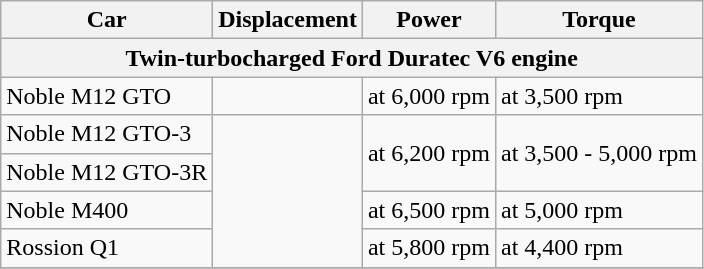<table class="wikitable" style= "text-align:left;">
<tr>
<th>Car</th>
<th>Displacement</th>
<th>Power</th>
<th>Torque</th>
</tr>
<tr>
<th colspan=4>Twin-turbocharged Ford Duratec V6 engine</th>
</tr>
<tr>
<td>Noble M12 GTO</td>
<td></td>
<td> at 6,000 rpm</td>
<td> at 3,500 rpm</td>
</tr>
<tr>
<td>Noble M12 GTO-3</td>
<td rowspan="4"></td>
<td rowspan="2"> at 6,200 rpm</td>
<td rowspan="2"> at 3,500 - 5,000 rpm</td>
</tr>
<tr>
<td>Noble M12 GTO-3R</td>
</tr>
<tr>
<td>Noble M400</td>
<td> at 6,500 rpm</td>
<td> at 5,000 rpm</td>
</tr>
<tr>
<td>Rossion Q1</td>
<td> at 5,800 rpm</td>
<td> at 4,400 rpm</td>
</tr>
<tr>
</tr>
</table>
